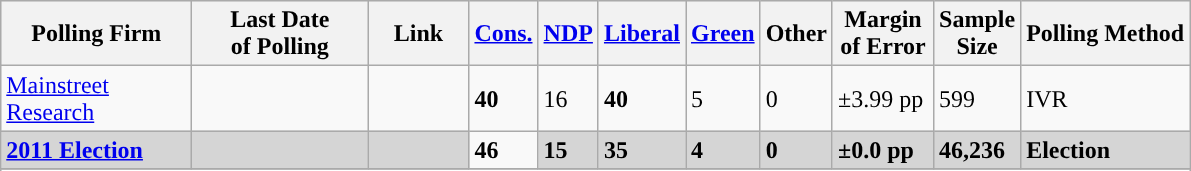<table class="wikitable sortable">
<tr style="background:#e9e9e9;">
<th style="width:120px">Polling Firm</th>
<th style="width:110px">Last Date<br>of Polling</th>
<th style="width:60px" class="unsortable">Link</th>
<th style="background-color:"><strong><a href='#'>Cons.</a></strong></th>
<th style="background-color:"><strong><a href='#'>NDP</a></strong></th>
<th style="background-color:"><strong><a href='#'>Liberal</a></strong></th>
<th style="background-color:"><strong><a href='#'>Green</a></strong></th>
<th style="background-color:"><strong>Other</strong></th>
<th style="width:60px;" class=unsortable>Margin<br>of Error</th>
<th style="width:50px;" class=unsortable>Sample<br>Size</th>
<th class=unsortable>Polling Method</th>
</tr>
<tr>
<td><a href='#'>Mainstreet Research</a></td>
<td></td>
<td></td>
<td><strong>40</strong></td>
<td>16</td>
<td><strong>40</strong></td>
<td>5</td>
<td>0</td>
<td>±3.99 pp</td>
<td>599</td>
<td>IVR</td>
</tr>
<tr>
<td style="background:#D5D5D5"><strong><a href='#'>2011 Election</a></strong></td>
<td style="background:#D5D5D5"><strong></strong></td>
<td style="background:#D5D5D5"></td>
<td><strong>46</strong></td>
<td style="background:#D5D5D5"><strong>15</strong></td>
<td style="background:#D5D5D5"><strong>35</strong></td>
<td style="background:#D5D5D5"><strong>4</strong></td>
<td style="background:#D5D5D5"><strong>0</strong></td>
<td style="background:#D5D5D5"><strong>±0.0 pp</strong></td>
<td style="background:#D5D5D5"><strong>46,236</strong></td>
<td style="background:#D5D5D5"><strong>Election</strong></td>
</tr>
<tr>
</tr>
<tr>
</tr>
</table>
